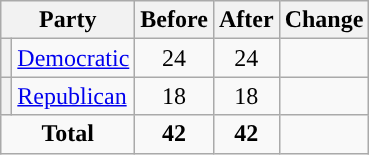<table class="wikitable" style="text-align:center;">
<tr>
<th colspan="2">Party</th>
<th>Before</th>
<th>After</th>
<th>Change</th>
</tr>
<tr>
<th style="background-color:"></th>
<td style="text-align:left;"><a href='#'>Democratic</a></td>
<td>24</td>
<td>24</td>
<td></td>
</tr>
<tr>
<th style="background-color:"></th>
<td style="text-align:left;"><a href='#'>Republican</a></td>
<td>18</td>
<td>18</td>
<td></td>
</tr>
<tr>
<td colspan="2"><strong>Total</strong></td>
<td><strong>42</strong></td>
<td><strong>42</strong></td>
<td></td>
</tr>
</table>
